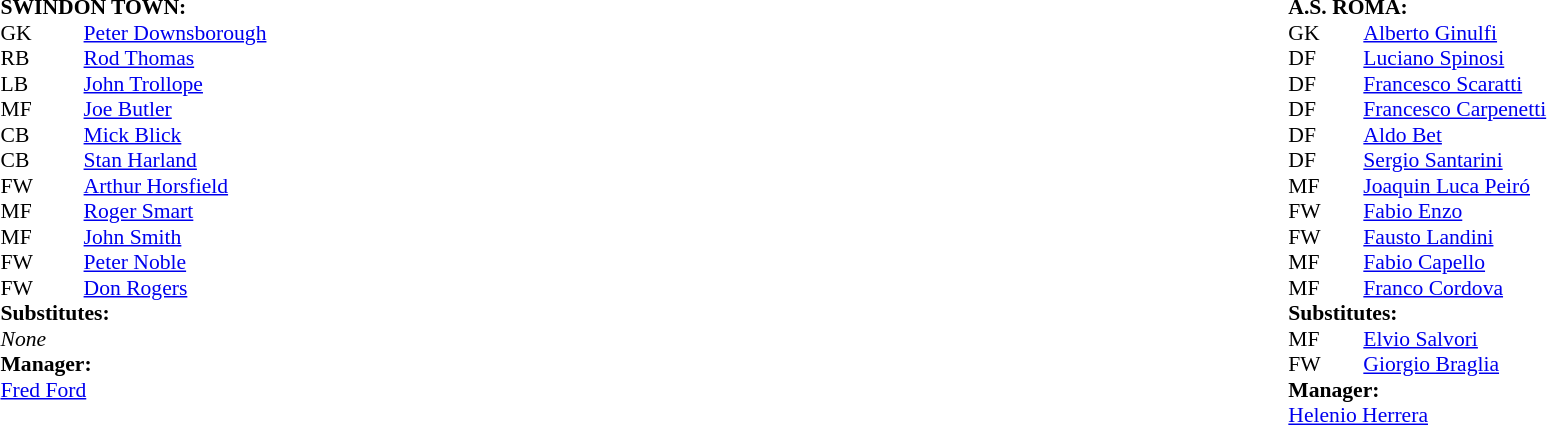<table width="100%">
<tr>
<td valign="top" width="50%"><br><table style="font-size: 90%" cellspacing="0" cellpadding="0">
<tr>
<td colspan="4"><strong>SWINDON TOWN:</strong></td>
</tr>
<tr>
<th width="25"></th>
<th width="25"></th>
</tr>
<tr>
<td>GK</td>
<td></td>
<td><a href='#'>Peter Downsborough</a></td>
</tr>
<tr>
<td>RB</td>
<td></td>
<td><a href='#'>Rod Thomas</a></td>
</tr>
<tr>
<td>LB</td>
<td></td>
<td><a href='#'>John Trollope</a></td>
</tr>
<tr>
<td>MF</td>
<td></td>
<td><a href='#'>Joe Butler</a></td>
</tr>
<tr>
<td>CB</td>
<td></td>
<td><a href='#'>Mick Blick</a></td>
</tr>
<tr>
<td>CB</td>
<td></td>
<td><a href='#'>Stan Harland</a></td>
</tr>
<tr>
<td>FW</td>
<td></td>
<td><a href='#'>Arthur Horsfield</a> </td>
</tr>
<tr>
<td>MF</td>
<td></td>
<td><a href='#'>Roger Smart</a></td>
</tr>
<tr>
<td>MF</td>
<td></td>
<td><a href='#'>John Smith</a></td>
</tr>
<tr>
<td>FW</td>
<td></td>
<td><a href='#'>Peter Noble</a></td>
</tr>
<tr>
<td>FW</td>
<td></td>
<td><a href='#'>Don Rogers</a></td>
</tr>
<tr>
<td colspan=3><strong>Substitutes:</strong></td>
</tr>
<tr>
<td><em>None</em></td>
</tr>
<tr>
<td colspan=4><strong>Manager:</strong></td>
</tr>
<tr>
<td colspan=4><a href='#'>Fred Ford</a></td>
</tr>
</table>
</td>
<td valign="top" width="50%"><br><table style="font-size: 90%" cellspacing="0" cellpadding="0" align="center">
<tr>
<td colspan="4"><strong>A.S. ROMA:</strong></td>
</tr>
<tr>
<th width="25"></th>
<th width="25"></th>
</tr>
<tr>
<td>GK</td>
<td></td>
<td><a href='#'>Alberto Ginulfi</a></td>
</tr>
<tr>
<td>DF</td>
<td></td>
<td><a href='#'>Luciano Spinosi</a></td>
</tr>
<tr>
<td>DF</td>
<td></td>
<td><a href='#'>Francesco Scaratti</a></td>
</tr>
<tr>
<td>DF</td>
<td></td>
<td><a href='#'>Francesco Carpenetti</a></td>
</tr>
<tr>
<td>DF</td>
<td></td>
<td><a href='#'>Aldo Bet</a></td>
</tr>
<tr>
<td>DF</td>
<td></td>
<td><a href='#'>Sergio Santarini</a></td>
</tr>
<tr>
<td>MF</td>
<td></td>
<td><a href='#'>Joaquin Luca Peiró</a></td>
</tr>
<tr>
<td>FW</td>
<td></td>
<td><a href='#'>Fabio Enzo</a> </td>
</tr>
<tr>
<td>FW</td>
<td></td>
<td><a href='#'>Fausto Landini</a> </td>
</tr>
<tr>
<td>MF</td>
<td></td>
<td><a href='#'>Fabio Capello</a></td>
</tr>
<tr>
<td>MF</td>
<td></td>
<td><a href='#'>Franco Cordova</a></td>
</tr>
<tr>
<td colspan=3><strong>Substitutes:</strong></td>
</tr>
<tr>
<td>MF</td>
<td></td>
<td><a href='#'>Elvio Salvori</a> </td>
</tr>
<tr>
<td>FW</td>
<td></td>
<td><a href='#'>Giorgio Braglia</a> </td>
</tr>
<tr>
<td colspan=4><strong>Manager:</strong></td>
</tr>
<tr>
<td colspan=4><a href='#'>Helenio Herrera</a></td>
</tr>
</table>
</td>
</tr>
</table>
